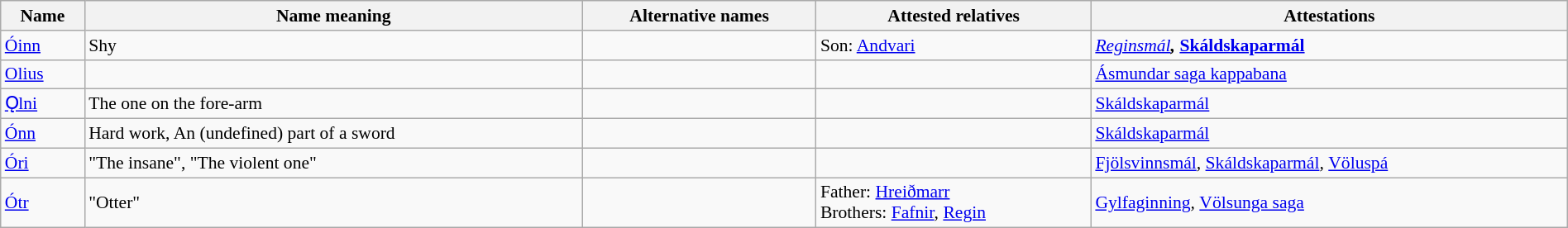<table class="wikitable sortable" style="font-size: 90%; width: 100%">
<tr>
<th>Name</th>
<th>Name meaning</th>
<th>Alternative names</th>
<th>Attested relatives</th>
<th>Attestations</th>
</tr>
<tr>
<td><a href='#'>Óinn</a></td>
<td>Shy</td>
<td></td>
<td>Son: <a href='#'>Andvari</a></td>
<td><em><a href='#'>Reginsmál</a><strong>, </em><a href='#'>Skáldskaparmál</a><em></td>
</tr>
<tr>
<td><a href='#'>Olius</a></td>
<td></td>
<td></td>
<td></td>
<td></em><a href='#'>Ásmundar saga kappabana</a><em></td>
</tr>
<tr>
<td><a href='#'>Ǫlni</a></td>
<td>The one on the fore-arm</td>
<td></td>
<td></td>
<td></em><a href='#'>Skáldskaparmál</a><em></td>
</tr>
<tr>
<td><a href='#'>Ónn</a></td>
<td>Hard work, An (undefined) part of a sword</td>
<td></td>
<td></td>
<td></em><a href='#'>Skáldskaparmál</a><em></td>
</tr>
<tr>
<td><a href='#'>Óri</a></td>
<td>"The insane", "The violent one"</td>
<td></td>
<td></td>
<td></em><a href='#'>Fjölsvinnsmál</a><em>, </em><a href='#'>Skáldskaparmál</a><em>, </em><a href='#'>Völuspá</a><em></td>
</tr>
<tr>
<td><a href='#'>Ótr</a></td>
<td>"Otter"</td>
<td></td>
<td>Father: <a href='#'>Hreiðmarr</a> <br> Brothers: <a href='#'>Fafnir</a>, <a href='#'>Regin</a></td>
<td></em><a href='#'>Gylfaginning</a><em>, </em><a href='#'>Völsunga saga</a><em></td>
</tr>
</table>
